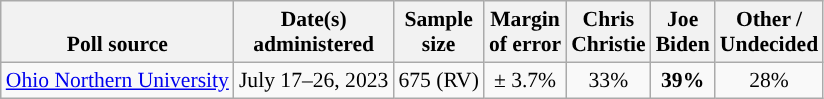<table class="wikitable sortable mw-datatable" style="font-size:90%;text-align:center;line-height:17px">
<tr valign=bottom>
<th>Poll source</th>
<th>Date(s)<br>administered</th>
<th>Sample<br>size</th>
<th>Margin<br>of error</th>
<th class="unsortable">Chris<br>Christie<br></th>
<th class="unsortable">Joe<br>Biden<br></th>
<th class="unsortable">Other /<br>Undecided</th>
</tr>
<tr>
<td style="text-align:left;"><a href='#'>Ohio Northern University</a></td>
<td data-sort-value="2023-07-26">July 17–26, 2023</td>
<td>675 (RV)</td>
<td>± 3.7%</td>
<td>33%</td>
<td style="color:black;background-color:"><strong>39%</strong></td>
<td>28%</td>
</tr>
</table>
